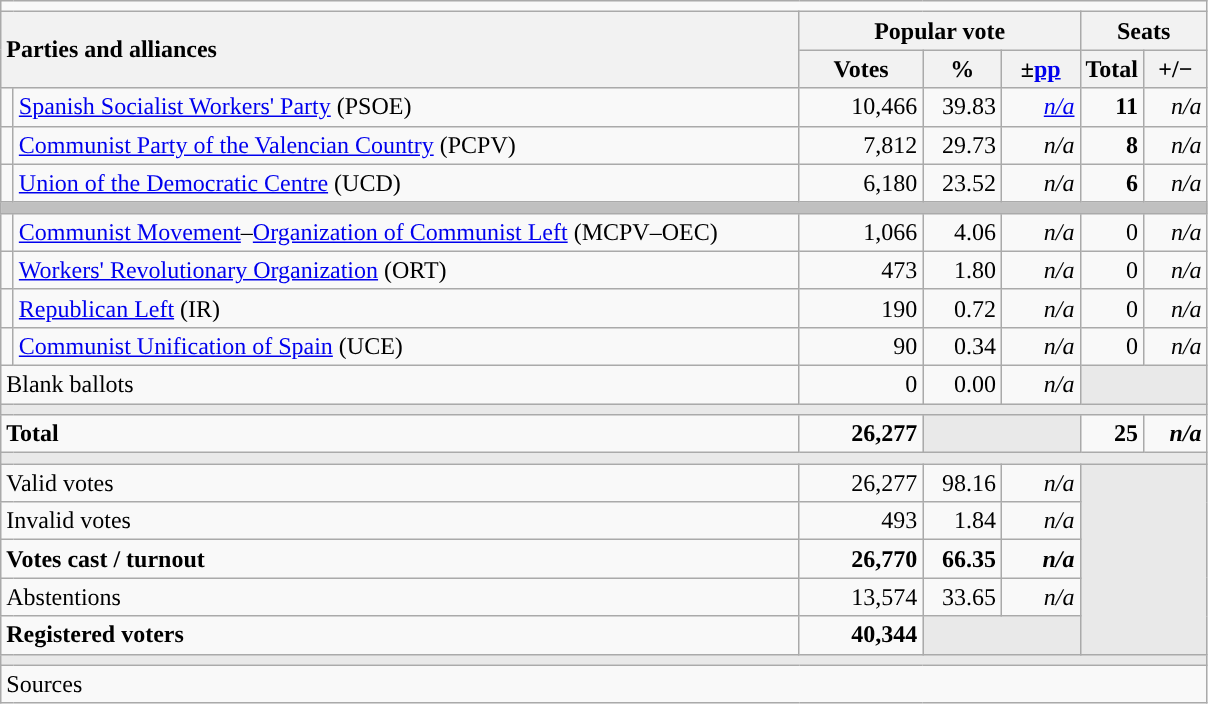<table class="wikitable" style="text-align:right;">
<tr>
<td colspan="7"></td>
</tr>
<tr>
<th style="text-align:left;" rowspan="2" colspan="2" width="525">Parties and alliances</th>
<th colspan="3">Popular vote</th>
<th colspan="2">Seats</th>
</tr>
<tr>
<th width="75">Votes</th>
<th width="45">%</th>
<th width="45">±<a href='#'>pp</a></th>
<th width="35">Total</th>
<th width="35">+/−</th>
</tr>
<tr>
<td width="1" style="color:inherit;background:"></td>
<td align="left"><a href='#'>Spanish Socialist Workers' Party</a> (PSOE)</td>
<td>10,466</td>
<td>39.83</td>
<td><em><a href='#'>n/a</a></em></td>
<td><strong>11</strong></td>
<td><em>n/a</em></td>
</tr>
<tr>
<td style="color:inherit;background:"></td>
<td align="left"><a href='#'>Communist Party of the Valencian Country</a> (PCPV)</td>
<td>7,812</td>
<td>29.73</td>
<td><em>n/a</em></td>
<td><strong>8</strong></td>
<td><em>n/a</em></td>
</tr>
<tr>
<td style="color:inherit;background:"></td>
<td align="left"><a href='#'>Union of the Democratic Centre</a> (UCD)</td>
<td>6,180</td>
<td>23.52</td>
<td><em>n/a</em></td>
<td><strong>6</strong></td>
<td><em>n/a</em></td>
</tr>
<tr>
<td colspan="7" bgcolor="#C0C0C0"></td>
</tr>
<tr>
<td style="color:inherit;background:"></td>
<td align="left"><a href='#'>Communist Movement</a>–<a href='#'>Organization of Communist Left</a> (MCPV–OEC)</td>
<td>1,066</td>
<td>4.06</td>
<td><em>n/a</em></td>
<td>0</td>
<td><em>n/a</em></td>
</tr>
<tr>
<td style="color:inherit;background:"></td>
<td align="left"><a href='#'>Workers' Revolutionary Organization</a> (ORT)</td>
<td>473</td>
<td>1.80</td>
<td><em>n/a</em></td>
<td>0</td>
<td><em>n/a</em></td>
</tr>
<tr>
<td style="color:inherit;background:"></td>
<td align="left"><a href='#'>Republican Left</a> (IR)</td>
<td>190</td>
<td>0.72</td>
<td><em>n/a</em></td>
<td>0</td>
<td><em>n/a</em></td>
</tr>
<tr>
<td style="color:inherit;background:"></td>
<td align="left"><a href='#'>Communist Unification of Spain</a> (UCE)</td>
<td>90</td>
<td>0.34</td>
<td><em>n/a</em></td>
<td>0</td>
<td><em>n/a</em></td>
</tr>
<tr>
<td align="left" colspan="2">Blank ballots</td>
<td>0</td>
<td>0.00</td>
<td><em>n/a</em></td>
<td bgcolor="#E9E9E9" colspan="2"></td>
</tr>
<tr>
<td colspan="7" bgcolor="#E9E9E9"></td>
</tr>
<tr style="font-weight:bold;">
<td align="left" colspan="2">Total</td>
<td>26,277</td>
<td bgcolor="#E9E9E9" colspan="2"></td>
<td>25</td>
<td><em>n/a</em></td>
</tr>
<tr>
<td colspan="7" bgcolor="#E9E9E9"></td>
</tr>
<tr>
<td align="left" colspan="2">Valid votes</td>
<td>26,277</td>
<td>98.16</td>
<td><em>n/a</em></td>
<td bgcolor="#E9E9E9" colspan="2" rowspan="5"></td>
</tr>
<tr>
<td align="left" colspan="2">Invalid votes</td>
<td>493</td>
<td>1.84</td>
<td><em>n/a</em></td>
</tr>
<tr style="font-weight:bold;">
<td align="left" colspan="2">Votes cast / turnout</td>
<td>26,770</td>
<td>66.35</td>
<td><em>n/a</em></td>
</tr>
<tr>
<td align="left" colspan="2">Abstentions</td>
<td>13,574</td>
<td>33.65</td>
<td><em>n/a</em></td>
</tr>
<tr style="font-weight:bold;">
<td align="left" colspan="2">Registered voters</td>
<td>40,344</td>
<td bgcolor="#E9E9E9" colspan="2"></td>
</tr>
<tr>
<td colspan="7" bgcolor="#E9E9E9"></td>
</tr>
<tr>
<td align="left" colspan="7">Sources</td>
</tr>
</table>
